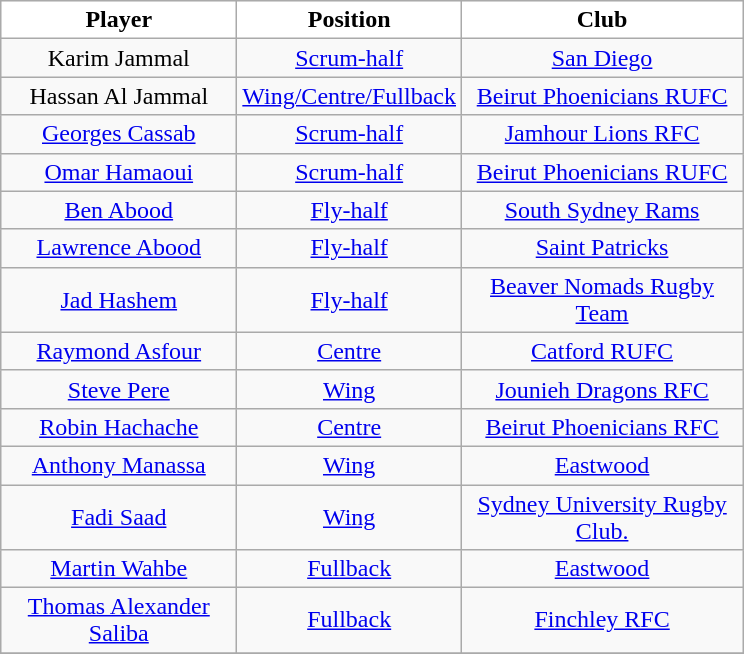<table class="wikitable" style="text-align:center">
<tr>
<th style="background:white; width:150px">Player</th>
<th style="background:white; width:100px">Position</th>
<th style="background:white; width:180px">Club</th>
</tr>
<tr>
<td>Karim Jammal</td>
<td><a href='#'>Scrum-half</a></td>
<td> <a href='#'>San Diego</a></td>
</tr>
<tr>
<td>Hassan Al Jammal</td>
<td><a href='#'>Wing/Centre/Fullback</a></td>
<td> <a href='#'>Beirut Phoenicians RUFC</a></td>
</tr>
<tr>
<td><a href='#'>Georges Cassab</a></td>
<td><a href='#'>Scrum-half</a></td>
<td> <a href='#'>Jamhour Lions RFC</a></td>
</tr>
<tr>
<td><a href='#'>Omar Hamaoui</a></td>
<td><a href='#'>Scrum-half</a></td>
<td> <a href='#'>Beirut Phoenicians RUFC</a></td>
</tr>
<tr>
<td><a href='#'>Ben Abood</a></td>
<td><a href='#'>Fly-half</a></td>
<td> <a href='#'>South Sydney Rams</a></td>
</tr>
<tr>
<td><a href='#'>Lawrence Abood</a></td>
<td><a href='#'>Fly-half</a></td>
<td> <a href='#'>Saint Patricks</a></td>
</tr>
<tr>
<td><a href='#'>Jad Hashem</a></td>
<td><a href='#'>Fly-half</a></td>
<td> <a href='#'>Beaver Nomads Rugby Team</a></td>
</tr>
<tr>
<td><a href='#'>Raymond Asfour</a></td>
<td><a href='#'>Centre</a></td>
<td> <a href='#'>Catford RUFC</a></td>
</tr>
<tr>
<td><a href='#'>Steve Pere</a></td>
<td><a href='#'>Wing</a></td>
<td> <a href='#'>Jounieh Dragons RFC</a></td>
</tr>
<tr>
<td><a href='#'>Robin Hachache</a></td>
<td><a href='#'>Centre</a></td>
<td> <a href='#'>Beirut Phoenicians RFC</a></td>
</tr>
<tr>
<td><a href='#'>Anthony Manassa</a></td>
<td><a href='#'>Wing</a></td>
<td> <a href='#'>Eastwood</a></td>
</tr>
<tr>
<td><a href='#'>Fadi Saad</a></td>
<td><a href='#'>Wing</a></td>
<td> <a href='#'>Sydney University Rugby Club.</a></td>
</tr>
<tr>
<td><a href='#'>Martin Wahbe</a></td>
<td><a href='#'>Fullback</a></td>
<td> <a href='#'>Eastwood</a></td>
</tr>
<tr>
<td><a href='#'>Thomas Alexander Saliba</a></td>
<td><a href='#'>Fullback</a></td>
<td> <a href='#'>Finchley RFC</a></td>
</tr>
<tr>
</tr>
</table>
